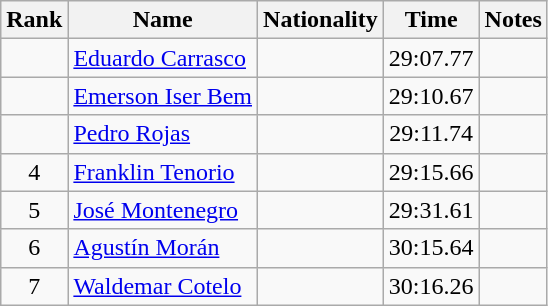<table class="wikitable sortable" style="text-align:center">
<tr>
<th>Rank</th>
<th>Name</th>
<th>Nationality</th>
<th>Time</th>
<th>Notes</th>
</tr>
<tr>
<td></td>
<td align=left><a href='#'>Eduardo Carrasco</a></td>
<td align=left></td>
<td>29:07.77</td>
<td></td>
</tr>
<tr>
<td></td>
<td align=left><a href='#'>Emerson Iser Bem</a></td>
<td align=left></td>
<td>29:10.67</td>
<td></td>
</tr>
<tr>
<td></td>
<td align=left><a href='#'>Pedro Rojas</a></td>
<td align=left></td>
<td>29:11.74</td>
<td></td>
</tr>
<tr>
<td>4</td>
<td align=left><a href='#'>Franklin Tenorio</a></td>
<td align=left></td>
<td>29:15.66</td>
<td></td>
</tr>
<tr>
<td>5</td>
<td align=left><a href='#'>José Montenegro</a></td>
<td align=left></td>
<td>29:31.61</td>
<td></td>
</tr>
<tr>
<td>6</td>
<td align=left><a href='#'>Agustín Morán</a></td>
<td align=left></td>
<td>30:15.64</td>
<td></td>
</tr>
<tr>
<td>7</td>
<td align=left><a href='#'>Waldemar Cotelo</a></td>
<td align=left></td>
<td>30:16.26</td>
<td></td>
</tr>
</table>
